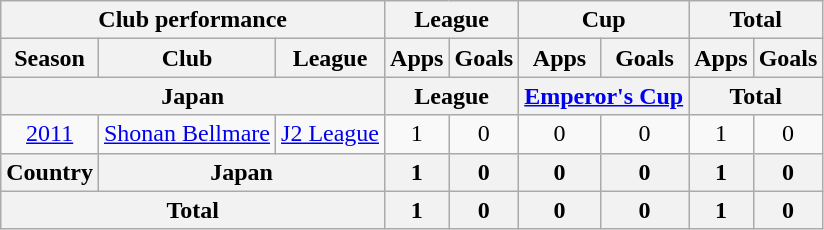<table class="wikitable" style="text-align:center;">
<tr>
<th colspan=3>Club performance</th>
<th colspan=2>League</th>
<th colspan=2>Cup</th>
<th colspan=2>Total</th>
</tr>
<tr>
<th>Season</th>
<th>Club</th>
<th>League</th>
<th>Apps</th>
<th>Goals</th>
<th>Apps</th>
<th>Goals</th>
<th>Apps</th>
<th>Goals</th>
</tr>
<tr>
<th colspan=3>Japan</th>
<th colspan=2>League</th>
<th colspan=2><a href='#'>Emperor's Cup</a></th>
<th colspan=2>Total</th>
</tr>
<tr>
<td><a href='#'>2011</a></td>
<td><a href='#'>Shonan Bellmare</a></td>
<td><a href='#'>J2 League</a></td>
<td>1</td>
<td>0</td>
<td>0</td>
<td>0</td>
<td>1</td>
<td>0</td>
</tr>
<tr>
<th rowspan=1>Country</th>
<th colspan=2>Japan</th>
<th>1</th>
<th>0</th>
<th>0</th>
<th>0</th>
<th>1</th>
<th>0</th>
</tr>
<tr>
<th colspan=3>Total</th>
<th>1</th>
<th>0</th>
<th>0</th>
<th>0</th>
<th>1</th>
<th>0</th>
</tr>
</table>
